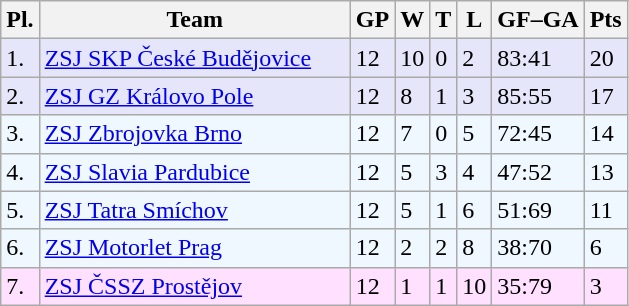<table class="wikitable">
<tr>
<th>Pl.</th>
<th width="200">Team</th>
<th>GP</th>
<th>W</th>
<th>T</th>
<th>L</th>
<th>GF–GA</th>
<th>Pts</th>
</tr>
<tr bgcolor="#e6e6fa">
<td>1.</td>
<td><a href='#'>ZSJ SKP České Budějovice</a></td>
<td>12</td>
<td>10</td>
<td>0</td>
<td>2</td>
<td>83:41</td>
<td>20</td>
</tr>
<tr bgcolor="#e6e6fa">
<td>2.</td>
<td><a href='#'>ZSJ GZ Královo Pole</a></td>
<td>12</td>
<td>8</td>
<td>1</td>
<td>3</td>
<td>85:55</td>
<td>17</td>
</tr>
<tr bgcolor="#f0f8ff">
<td>3.</td>
<td><a href='#'>ZSJ Zbrojovka Brno</a></td>
<td>12</td>
<td>7</td>
<td>0</td>
<td>5</td>
<td>72:45</td>
<td>14</td>
</tr>
<tr bgcolor="#f0f8ff">
<td>4.</td>
<td><a href='#'>ZSJ Slavia Pardubice</a></td>
<td>12</td>
<td>5</td>
<td>3</td>
<td>4</td>
<td>47:52</td>
<td>13</td>
</tr>
<tr bgcolor="#f0f8ff">
<td>5.</td>
<td><a href='#'>ZSJ Tatra Smíchov</a></td>
<td>12</td>
<td>5</td>
<td>1</td>
<td>6</td>
<td>51:69</td>
<td>11</td>
</tr>
<tr bgcolor="#f0f8ff">
<td>6.</td>
<td><a href='#'>ZSJ Motorlet Prag</a></td>
<td>12</td>
<td>2</td>
<td>2</td>
<td>8</td>
<td>38:70</td>
<td>6</td>
</tr>
<tr bgcolor="#FFE1FF">
<td>7.</td>
<td><a href='#'>ZSJ ČSSZ Prostějov</a></td>
<td>12</td>
<td>1</td>
<td>1</td>
<td>10</td>
<td>35:79</td>
<td>3</td>
</tr>
</table>
